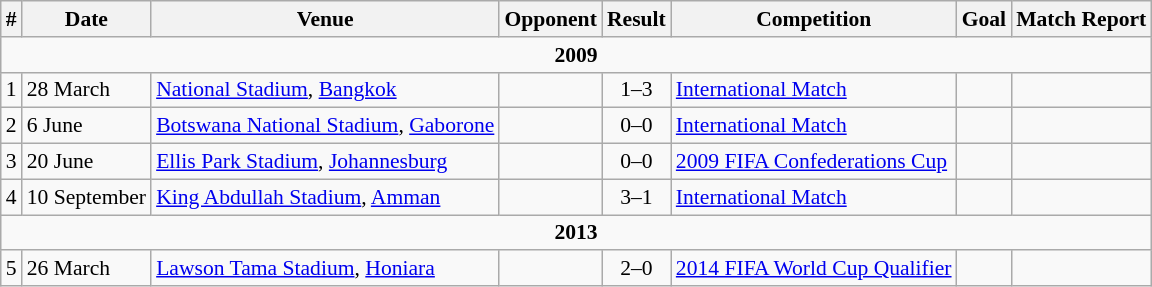<table class="wikitable collapsible collapsed" style="font-size:90%">
<tr>
<th>#</th>
<th>Date</th>
<th>Venue</th>
<th>Opponent</th>
<th>Result</th>
<th>Competition</th>
<th>Goal</th>
<th>Match Report</th>
</tr>
<tr>
<td colspan=8 align=center><strong>2009</strong></td>
</tr>
<tr>
<td align=center>1</td>
<td>28 March</td>
<td><a href='#'>National Stadium</a>, <a href='#'>Bangkok</a></td>
<td></td>
<td align=center>1–3</td>
<td><a href='#'>International Match</a></td>
<td></td>
<td></td>
</tr>
<tr>
<td align=center>2</td>
<td>6 June</td>
<td><a href='#'>Botswana National Stadium</a>, <a href='#'>Gaborone</a></td>
<td></td>
<td align=center>0–0</td>
<td><a href='#'>International Match</a></td>
<td></td>
<td></td>
</tr>
<tr>
<td align=center>3</td>
<td>20 June</td>
<td><a href='#'>Ellis Park Stadium</a>, <a href='#'>Johannesburg</a></td>
<td></td>
<td align=center>0–0</td>
<td><a href='#'>2009 FIFA Confederations Cup</a></td>
<td></td>
<td></td>
</tr>
<tr>
<td align=center>4</td>
<td>10 September</td>
<td><a href='#'>King Abdullah Stadium</a>, <a href='#'>Amman</a></td>
<td></td>
<td align=center>3–1</td>
<td><a href='#'>International Match</a></td>
<td></td>
<td></td>
</tr>
<tr>
<td colspan=8 align=center><strong>2013</strong></td>
</tr>
<tr>
<td align=center>5</td>
<td>26 March</td>
<td><a href='#'>Lawson Tama Stadium</a>, <a href='#'>Honiara</a></td>
<td></td>
<td align=center>2–0</td>
<td><a href='#'>2014 FIFA World Cup Qualifier</a></td>
<td></td>
<td></td>
</tr>
</table>
